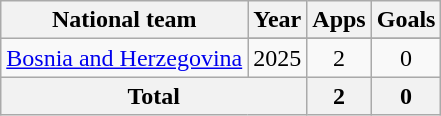<table class="wikitable" style="text-align:center">
<tr>
<th>National team</th>
<th>Year</th>
<th>Apps</th>
<th>Goals</th>
</tr>
<tr>
<td rowspan=2><a href='#'>Bosnia and Herzegovina</a></td>
</tr>
<tr>
<td>2025</td>
<td>2</td>
<td>0</td>
</tr>
<tr>
<th colspan=2>Total</th>
<th>2</th>
<th>0</th>
</tr>
</table>
